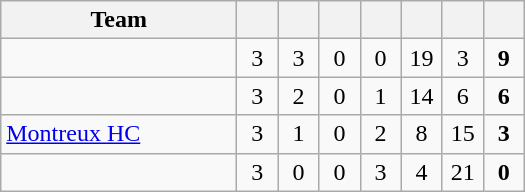<table class="wikitable" style="text-align:center;">
<tr>
<th width=150>Team</th>
<th width=20></th>
<th width=20></th>
<th width=20></th>
<th width=20></th>
<th width=20></th>
<th width=20></th>
<th width=20></th>
</tr>
<tr>
<td align=left></td>
<td>3</td>
<td>3</td>
<td>0</td>
<td>0</td>
<td>19</td>
<td>3</td>
<td><strong>9</strong></td>
</tr>
<tr>
<td align=left></td>
<td>3</td>
<td>2</td>
<td>0</td>
<td>1</td>
<td>14</td>
<td>6</td>
<td><strong>6</strong></td>
</tr>
<tr>
<td align=left> <a href='#'>Montreux HC</a></td>
<td>3</td>
<td>1</td>
<td>0</td>
<td>2</td>
<td>8</td>
<td>15</td>
<td><strong>3</strong></td>
</tr>
<tr>
<td align=left></td>
<td>3</td>
<td>0</td>
<td>0</td>
<td>3</td>
<td>4</td>
<td>21</td>
<td><strong>0</strong></td>
</tr>
</table>
